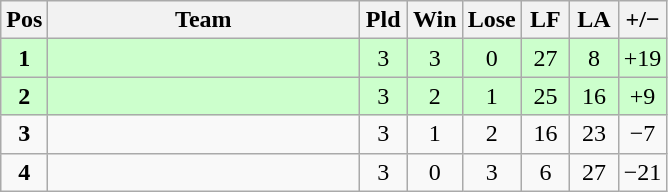<table class="wikitable" style="font-size: 100%">
<tr>
<th width=20>Pos</th>
<th width=200>Team</th>
<th width=25>Pld</th>
<th width=25>Win</th>
<th width=25>Lose</th>
<th width=25>LF</th>
<th width=25>LA</th>
<th width=25>+/−</th>
</tr>
<tr align=center style="background: #ccffcc;">
<td><strong>1</strong></td>
<td align="left"></td>
<td>3</td>
<td>3</td>
<td>0</td>
<td>27</td>
<td>8</td>
<td>+19</td>
</tr>
<tr align=center style="background: #ccffcc;">
<td><strong>2</strong></td>
<td align="left"></td>
<td>3</td>
<td>2</td>
<td>1</td>
<td>25</td>
<td>16</td>
<td>+9</td>
</tr>
<tr align=center>
<td><strong>3</strong></td>
<td align="left"></td>
<td>3</td>
<td>1</td>
<td>2</td>
<td>16</td>
<td>23</td>
<td>−7</td>
</tr>
<tr align=center>
<td><strong>4</strong></td>
<td align="left"></td>
<td>3</td>
<td>0</td>
<td>3</td>
<td>6</td>
<td>27</td>
<td>−21</td>
</tr>
</table>
